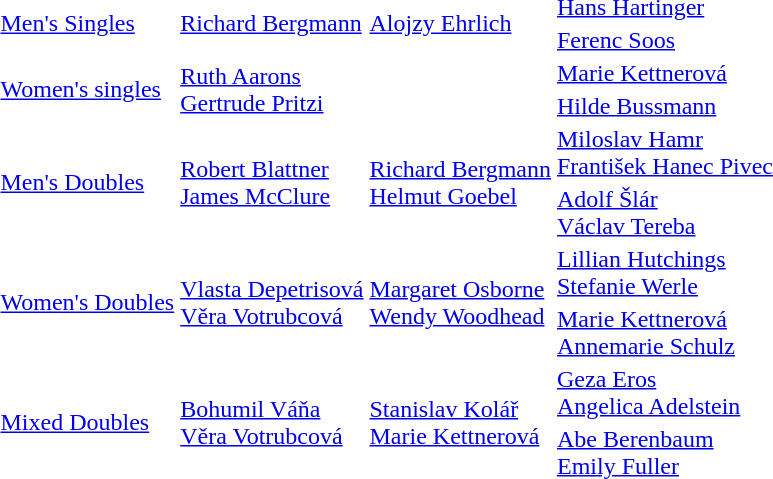<table>
<tr>
<td rowspan=2><a href='#'>Men's Singles</a></td>
<td rowspan=2> <a href='#'>Richard Bergmann</a></td>
<td rowspan=2> <a href='#'>Alojzy Ehrlich</a></td>
<td> <a href='#'>Hans Hartinger</a></td>
</tr>
<tr>
<td> <a href='#'>Ferenc Soos</a></td>
</tr>
<tr>
<td rowspan=2><a href='#'>Women's singles</a></td>
<td colspan=2 rowspan=2> <a href='#'>Ruth Aarons</a><br> <a href='#'>Gertrude Pritzi</a></td>
<td> <a href='#'>Marie Kettnerová</a></td>
</tr>
<tr>
<td> <a href='#'>Hilde Bussmann</a></td>
</tr>
<tr>
<td rowspan=2><a href='#'>Men's Doubles</a></td>
<td rowspan=2> <a href='#'>Robert Blattner</a><br> <a href='#'>James McClure</a></td>
<td rowspan=2> <a href='#'>Richard Bergmann</a><br> <a href='#'>Helmut Goebel</a></td>
<td> <a href='#'>Miloslav Hamr</a><br> <a href='#'>František Hanec Pivec</a></td>
</tr>
<tr>
<td> <a href='#'>Adolf Šlár</a><br> <a href='#'>Václav Tereba</a></td>
</tr>
<tr>
<td rowspan=2><a href='#'>Women's Doubles</a></td>
<td rowspan=2> <a href='#'>Vlasta Depetrisová</a><br> <a href='#'>Věra Votrubcová</a></td>
<td rowspan=2> <a href='#'>Margaret Osborne</a><br> <a href='#'>Wendy Woodhead</a></td>
<td> <a href='#'>Lillian Hutchings</a><br> <a href='#'>Stefanie Werle</a></td>
</tr>
<tr>
<td> <a href='#'>Marie Kettnerová</a><br> <a href='#'>Annemarie Schulz</a></td>
</tr>
<tr>
<td rowspan=2><a href='#'>Mixed Doubles</a></td>
<td rowspan=2> <a href='#'>Bohumil Váňa</a><br> <a href='#'>Věra Votrubcová</a></td>
<td rowspan=2> <a href='#'>Stanislav Kolář</a><br> <a href='#'>Marie Kettnerová</a></td>
<td> <a href='#'>Geza Eros</a><br> <a href='#'>Angelica Adelstein</a></td>
</tr>
<tr>
<td> <a href='#'>Abe Berenbaum</a><br> <a href='#'>Emily Fuller</a></td>
</tr>
</table>
